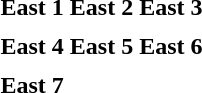<table>
<tr valign=top>
<th align="center">East 1</th>
<th align="center">East 2</th>
<th align="center">East 3</th>
</tr>
<tr valign=top>
<td align="left"></td>
<td align="left"></td>
<td align="left"></td>
</tr>
<tr valign=top>
<th align="center">East 4</th>
<th align="center">East 5</th>
<th align="center">East 6</th>
</tr>
<tr valign=top>
<td align="left"></td>
<td align="left"></td>
<td align="left"></td>
</tr>
<tr valign=top>
<th align="center">East 7</th>
</tr>
<tr valign=top>
<td align="left"></td>
</tr>
</table>
